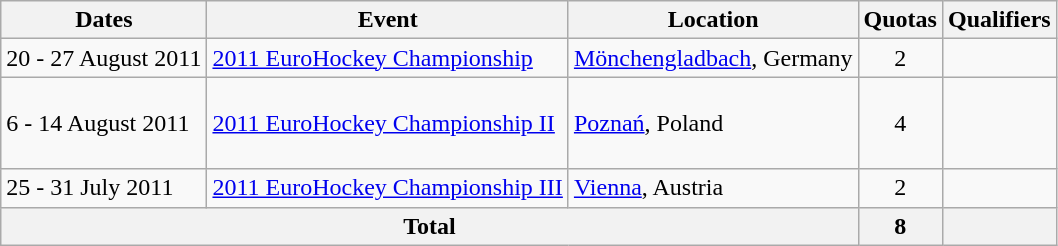<table class=wikitable>
<tr>
<th>Dates</th>
<th>Event</th>
<th>Location</th>
<th>Quotas</th>
<th>Qualifiers</th>
</tr>
<tr>
<td>20 - 27 August 2011</td>
<td><a href='#'>2011 EuroHockey Championship</a></td>
<td><a href='#'>Mönchengladbach</a>, Germany</td>
<td align=center>2</td>
<td> <br> </td>
</tr>
<tr>
<td>6 - 14 August 2011</td>
<td><a href='#'>2011 EuroHockey Championship II</a></td>
<td><a href='#'>Poznań</a>, Poland</td>
<td align=center>4</td>
<td> <br>  <br>  <br> </td>
</tr>
<tr>
<td>25 - 31 July 2011</td>
<td><a href='#'>2011 EuroHockey Championship III</a></td>
<td><a href='#'>Vienna</a>, Austria</td>
<td align=center>2</td>
<td> <br> </td>
</tr>
<tr>
<th colspan="3">Total</th>
<th>8</th>
<th></th>
</tr>
</table>
